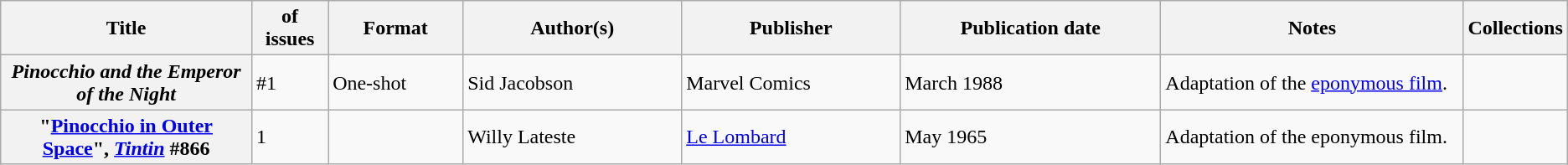<table class="wikitable">
<tr>
<th>Title</th>
<th style="width:40pt"> of issues</th>
<th style="width:75pt">Format</th>
<th style="width:125pt">Author(s)</th>
<th style="width:125pt">Publisher</th>
<th style="width:150pt">Publication date</th>
<th style="width:175pt">Notes</th>
<th>Collections</th>
</tr>
<tr>
<th><em>Pinocchio and the Emperor of the Night</em></th>
<td>#1</td>
<td>One-shot</td>
<td>Sid Jacobson</td>
<td>Marvel Comics</td>
<td>March 1988</td>
<td>Adaptation of the <a href='#'>eponymous film</a>.</td>
<td></td>
</tr>
<tr>
<th>"<a href='#'>Pinocchio in Outer Space</a>", <em><a href='#'>Tintin</a></em> #866</th>
<td>1</td>
<td></td>
<td>Willy Lateste</td>
<td><a href='#'>Le Lombard</a></td>
<td>May 1965</td>
<td>Adaptation of the eponymous film.</td>
<td></td>
</tr>
</table>
